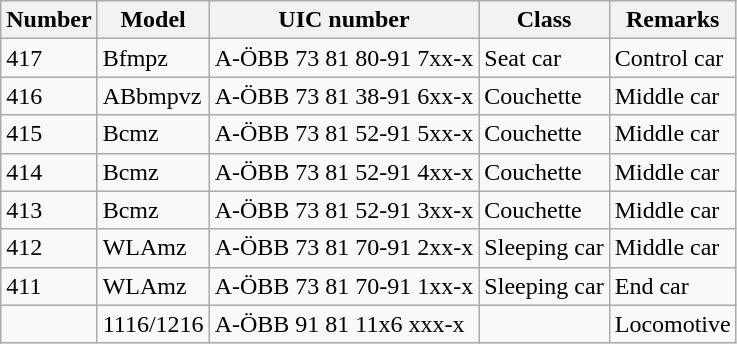<table class="wikitable sortable">
<tr>
<th>Number</th>
<th>Model</th>
<th>UIC number</th>
<th>Class</th>
<th>Remarks</th>
</tr>
<tr>
<td>417</td>
<td>Bfmpz</td>
<td>A-ÖBB 73 81 80-91 7xx-x</td>
<td>Seat car</td>
<td>Control car</td>
</tr>
<tr>
<td>416</td>
<td>ABbmpvz</td>
<td>A-ÖBB 73 81 38-91 6xx-x</td>
<td>Couchette</td>
<td>Middle car</td>
</tr>
<tr>
<td>415</td>
<td>Bcmz</td>
<td>A-ÖBB 73 81 52-91 5xx-x</td>
<td>Couchette</td>
<td>Middle car</td>
</tr>
<tr>
<td>414</td>
<td>Bcmz</td>
<td>A-ÖBB 73 81 52-91 4xx-x</td>
<td>Couchette</td>
<td>Middle car</td>
</tr>
<tr>
<td>413</td>
<td>Bcmz</td>
<td>A-ÖBB 73 81 52-91 3xx-x</td>
<td>Couchette</td>
<td>Middle car</td>
</tr>
<tr>
<td>412</td>
<td>WLAmz</td>
<td>A-ÖBB 73 81 70-91 2xx-x</td>
<td>Sleeping car</td>
<td>Middle car</td>
</tr>
<tr>
<td>411</td>
<td>WLAmz</td>
<td>A-ÖBB 73 81 70-91 1xx-x</td>
<td>Sleeping car</td>
<td>End car</td>
</tr>
<tr>
<td></td>
<td>1116/1216</td>
<td>A-ÖBB 91 81 11x6 xxx-x</td>
<td></td>
<td>Locomotive</td>
</tr>
</table>
